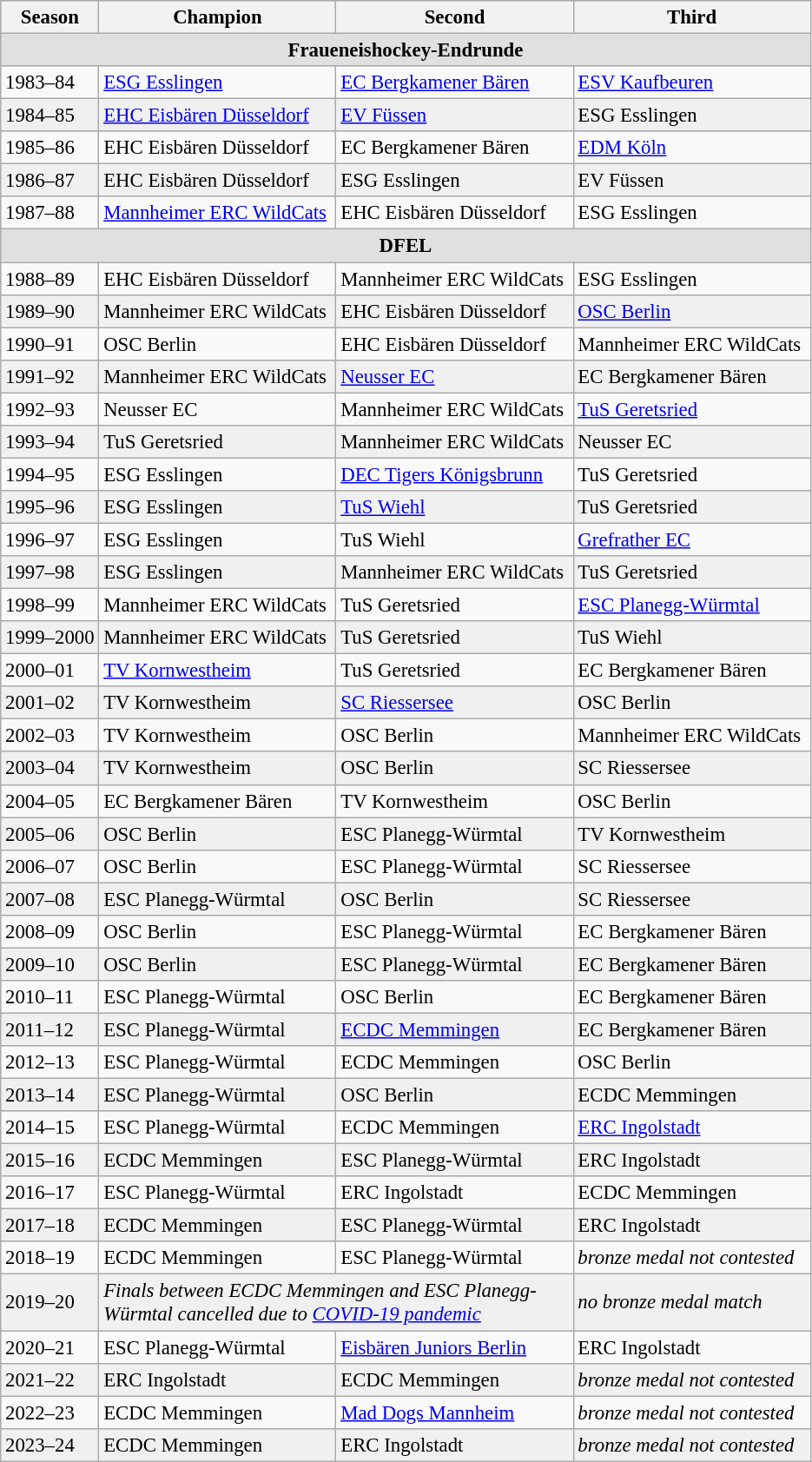<table class="wikitable"style="font-size: 95%; text-align: left;">
<tr bgcolor="#e0e0e0" align="center">
<th scope="col">Season</th>
<th scope="col" width=175>Champion</th>
<th scope="col" width=175>Second</th>
<th scope="col" width=175>Third</th>
</tr>
<tr bgcolor="#e0e0e0" align="center">
<td colspan=4><strong>Fraueneishockey-Endrunde</strong></td>
</tr>
<tr>
<td>1983–84</td>
<td><a href='#'>ESG Esslingen</a></td>
<td><a href='#'>EC Bergkamener Bären</a></td>
<td><a href='#'>ESV Kaufbeuren</a></td>
</tr>
<tr bgcolor="#f0f0f0">
<td>1984–85</td>
<td><a href='#'>EHC Eisbären Düsseldorf</a></td>
<td><a href='#'>EV Füssen</a></td>
<td>ESG Esslingen</td>
</tr>
<tr>
<td>1985–86</td>
<td>EHC Eisbären Düsseldorf</td>
<td>EC Bergkamener Bären</td>
<td><a href='#'>EDM Köln</a></td>
</tr>
<tr bgcolor="#f0f0f0">
<td>1986–87</td>
<td>EHC Eisbären Düsseldorf</td>
<td>ESG Esslingen</td>
<td>EV Füssen</td>
</tr>
<tr>
<td>1987–88</td>
<td><a href='#'>Mannheimer ERC WildCats</a></td>
<td>EHC Eisbären Düsseldorf</td>
<td>ESG Esslingen</td>
</tr>
<tr bgcolor="#e0e0e0" align="center">
<td colspan=4><strong>DFEL</strong></td>
</tr>
<tr>
<td>1988–89</td>
<td>EHC Eisbären Düsseldorf</td>
<td>Mannheimer ERC WildCats</td>
<td>ESG Esslingen</td>
</tr>
<tr bgcolor="#f0f0f0">
<td>1989–90</td>
<td>Mannheimer ERC WildCats</td>
<td>EHC Eisbären Düsseldorf</td>
<td><a href='#'>OSC Berlin</a></td>
</tr>
<tr>
<td>1990–91</td>
<td>OSC Berlin</td>
<td>EHC Eisbären Düsseldorf</td>
<td>Mannheimer ERC WildCats</td>
</tr>
<tr bgcolor="#f0f0f0">
<td>1991–92</td>
<td>Mannheimer ERC WildCats</td>
<td><a href='#'>Neusser EC</a></td>
<td>EC Bergkamener Bären</td>
</tr>
<tr>
<td>1992–93</td>
<td>Neusser EC</td>
<td>Mannheimer ERC WildCats</td>
<td><a href='#'>TuS Geretsried</a></td>
</tr>
<tr bgcolor="#f0f0f0">
<td>1993–94</td>
<td>TuS Geretsried</td>
<td>Mannheimer ERC WildCats</td>
<td>Neusser EC</td>
</tr>
<tr>
<td>1994–95</td>
<td>ESG Esslingen</td>
<td><a href='#'>DEC Tigers Königsbrunn</a></td>
<td>TuS Geretsried</td>
</tr>
<tr bgcolor="#f0f0f0">
<td>1995–96</td>
<td>ESG Esslingen</td>
<td><a href='#'>TuS Wiehl</a></td>
<td>TuS Geretsried</td>
</tr>
<tr>
<td>1996–97</td>
<td>ESG Esslingen</td>
<td>TuS Wiehl</td>
<td><a href='#'>Grefrather EC</a></td>
</tr>
<tr bgcolor="#f0f0f0">
<td>1997–98</td>
<td>ESG Esslingen</td>
<td>Mannheimer ERC WildCats</td>
<td>TuS Geretsried</td>
</tr>
<tr>
<td>1998–99</td>
<td>Mannheimer ERC WildCats</td>
<td>TuS Geretsried</td>
<td><a href='#'>ESC Planegg-Würmtal</a></td>
</tr>
<tr bgcolor="#f0f0f0">
<td>1999–2000</td>
<td>Mannheimer ERC WildCats</td>
<td>TuS Geretsried</td>
<td>TuS Wiehl</td>
</tr>
<tr>
<td>2000–01</td>
<td><a href='#'>TV Kornwestheim</a></td>
<td>TuS Geretsried</td>
<td>EC Bergkamener Bären</td>
</tr>
<tr bgcolor="#f0f0f0">
<td>2001–02</td>
<td>TV Kornwestheim</td>
<td><a href='#'>SC Riessersee</a></td>
<td>OSC Berlin</td>
</tr>
<tr>
<td>2002–03</td>
<td>TV Kornwestheim</td>
<td>OSC Berlin</td>
<td>Mannheimer ERC WildCats</td>
</tr>
<tr bgcolor="#f0f0f0">
<td>2003–04</td>
<td>TV Kornwestheim</td>
<td>OSC Berlin</td>
<td>SC Riessersee</td>
</tr>
<tr>
<td>2004–05</td>
<td>EC Bergkamener Bären</td>
<td>TV Kornwestheim</td>
<td>OSC Berlin</td>
</tr>
<tr bgcolor="#f0f0f0">
<td>2005–06</td>
<td>OSC Berlin</td>
<td>ESC Planegg-Würmtal</td>
<td>TV Kornwestheim</td>
</tr>
<tr>
<td>2006–07</td>
<td>OSC Berlin</td>
<td>ESC Planegg-Würmtal</td>
<td>SC Riessersee</td>
</tr>
<tr bgcolor="#f0f0f0">
<td>2007–08</td>
<td>ESC Planegg-Würmtal</td>
<td>OSC Berlin</td>
<td>SC Riessersee</td>
</tr>
<tr>
<td>2008–09</td>
<td>OSC Berlin</td>
<td>ESC Planegg-Würmtal</td>
<td>EC Bergkamener Bären</td>
</tr>
<tr bgcolor="#f0f0f0">
<td>2009–10</td>
<td>OSC Berlin</td>
<td>ESC Planegg-Würmtal</td>
<td>EC Bergkamener Bären</td>
</tr>
<tr>
<td>2010–11</td>
<td>ESC Planegg-Würmtal</td>
<td>OSC Berlin</td>
<td>EC Bergkamener Bären</td>
</tr>
<tr bgcolor="#f0f0f0">
<td>2011–12</td>
<td>ESC Planegg-Würmtal</td>
<td><a href='#'>ECDC Memmingen</a></td>
<td>EC Bergkamener Bären</td>
</tr>
<tr>
<td>2012–13</td>
<td>ESC Planegg-Würmtal</td>
<td>ECDC Memmingen</td>
<td>OSC Berlin</td>
</tr>
<tr bgcolor="#f0f0f0">
<td>2013–14</td>
<td>ESC Planegg-Würmtal</td>
<td>OSC Berlin</td>
<td>ECDC Memmingen</td>
</tr>
<tr>
<td>2014–15</td>
<td>ESC Planegg-Würmtal</td>
<td>ECDC Memmingen</td>
<td><a href='#'>ERC Ingolstadt</a></td>
</tr>
<tr bgcolor="#f0f0f0">
<td>2015–16</td>
<td>ECDC Memmingen</td>
<td>ESC Planegg-Würmtal</td>
<td>ERC Ingolstadt</td>
</tr>
<tr>
<td>2016–17</td>
<td>ESC Planegg-Würmtal</td>
<td>ERC Ingolstadt</td>
<td>ECDC Memmingen</td>
</tr>
<tr bgcolor="#f0f0f0">
<td>2017–18</td>
<td>ECDC Memmingen</td>
<td>ESC Planegg-Würmtal</td>
<td>ERC Ingolstadt</td>
</tr>
<tr>
<td>2018–19</td>
<td>ECDC Memmingen</td>
<td>ESC Planegg-Würmtal</td>
<td><em>bronze medal not contested</em></td>
</tr>
<tr bgcolor="#f0f0f0">
<td>2019–20</td>
<td colspan="2"><em>Finals between ECDC Memmingen and ESC Planegg-Würmtal cancelled due to <a href='#'>COVID-19 pandemic</a></em></td>
<td><em>no bronze medal match</em></td>
</tr>
<tr>
<td>2020–21</td>
<td>ESC Planegg-Würmtal</td>
<td><a href='#'>Eisbären Juniors Berlin</a></td>
<td>ERC Ingolstadt</td>
</tr>
<tr bgcolor="#f0f0f0">
<td>2021–22</td>
<td>ERC Ingolstadt</td>
<td>ECDC Memmingen</td>
<td><em>bronze medal not contested</em></td>
</tr>
<tr>
<td>2022–23</td>
<td>ECDC Memmingen</td>
<td><a href='#'>Mad Dogs Mannheim</a></td>
<td><em>bronze medal not contested</em></td>
</tr>
<tr bgcolor="#f0f0f0">
<td>2023–24</td>
<td>ECDC Memmingen</td>
<td>ERC Ingolstadt</td>
<td><em>bronze medal not contested</em></td>
</tr>
</table>
